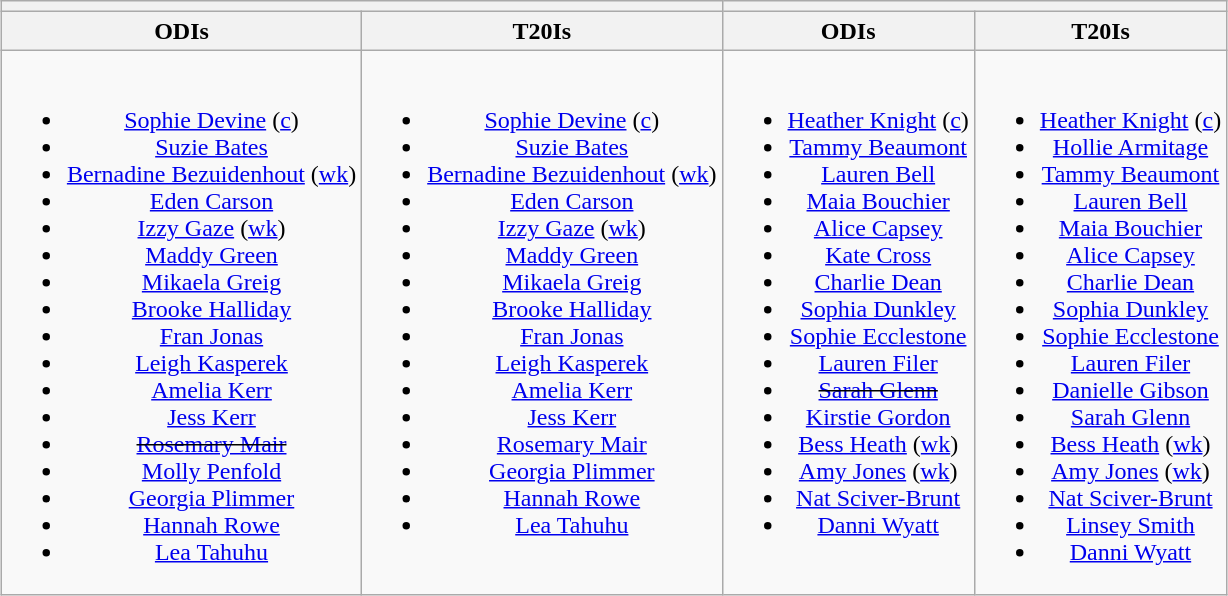<table class="wikitable" style="text-align:center; margin:auto">
<tr>
<th colspan=2></th>
<th colspan=2></th>
</tr>
<tr>
<th>ODIs</th>
<th>T20Is</th>
<th>ODIs</th>
<th>T20Is</th>
</tr>
<tr style="vertical-align:top">
<td><br><ul><li><a href='#'>Sophie Devine</a> (<a href='#'>c</a>)</li><li><a href='#'>Suzie Bates</a></li><li><a href='#'>Bernadine Bezuidenhout</a> (<a href='#'>wk</a>)</li><li><a href='#'>Eden Carson</a></li><li><a href='#'>Izzy Gaze</a> (<a href='#'>wk</a>)</li><li><a href='#'>Maddy Green</a></li><li><a href='#'>Mikaela Greig</a></li><li><a href='#'>Brooke Halliday</a></li><li><a href='#'>Fran Jonas</a></li><li><a href='#'>Leigh Kasperek</a></li><li><a href='#'>Amelia Kerr</a></li><li><a href='#'>Jess Kerr</a></li><li><s><a href='#'>Rosemary Mair</a></s></li><li><a href='#'>Molly Penfold</a></li><li><a href='#'>Georgia Plimmer</a></li><li><a href='#'>Hannah Rowe</a></li><li><a href='#'>Lea Tahuhu</a></li></ul></td>
<td><br><ul><li><a href='#'>Sophie Devine</a> (<a href='#'>c</a>)</li><li><a href='#'>Suzie Bates</a></li><li><a href='#'>Bernadine Bezuidenhout</a> (<a href='#'>wk</a>)</li><li><a href='#'>Eden Carson</a></li><li><a href='#'>Izzy Gaze</a> (<a href='#'>wk</a>)</li><li><a href='#'>Maddy Green</a></li><li><a href='#'>Mikaela Greig</a></li><li><a href='#'>Brooke Halliday</a></li><li><a href='#'>Fran Jonas</a></li><li><a href='#'>Leigh Kasperek</a></li><li><a href='#'>Amelia Kerr</a></li><li><a href='#'>Jess Kerr</a></li><li><a href='#'>Rosemary Mair</a></li><li><a href='#'>Georgia Plimmer</a></li><li><a href='#'>Hannah Rowe</a></li><li><a href='#'>Lea Tahuhu</a></li></ul></td>
<td><br><ul><li><a href='#'>Heather Knight</a> (<a href='#'>c</a>)</li><li><a href='#'>Tammy Beaumont</a></li><li><a href='#'>Lauren Bell</a></li><li><a href='#'>Maia Bouchier</a></li><li><a href='#'>Alice Capsey</a></li><li><a href='#'>Kate Cross</a></li><li><a href='#'>Charlie Dean</a></li><li><a href='#'>Sophia Dunkley</a></li><li><a href='#'>Sophie Ecclestone</a></li><li><a href='#'>Lauren Filer</a></li><li><s><a href='#'>Sarah Glenn</a></s></li><li><a href='#'>Kirstie Gordon</a></li><li><a href='#'>Bess Heath</a> (<a href='#'>wk</a>)</li><li><a href='#'>Amy Jones</a> (<a href='#'>wk</a>)</li><li><a href='#'>Nat Sciver-Brunt</a></li><li><a href='#'>Danni Wyatt</a></li></ul></td>
<td><br><ul><li><a href='#'>Heather Knight</a> (<a href='#'>c</a>)</li><li><a href='#'>Hollie Armitage</a></li><li><a href='#'>Tammy Beaumont</a></li><li><a href='#'>Lauren Bell</a></li><li><a href='#'>Maia Bouchier</a></li><li><a href='#'>Alice Capsey</a></li><li><a href='#'>Charlie Dean</a></li><li><a href='#'>Sophia Dunkley</a></li><li><a href='#'>Sophie Ecclestone</a></li><li><a href='#'>Lauren Filer</a></li><li><a href='#'>Danielle Gibson</a></li><li><a href='#'>Sarah Glenn</a></li><li><a href='#'>Bess Heath</a> (<a href='#'>wk</a>)</li><li><a href='#'>Amy Jones</a> (<a href='#'>wk</a>)</li><li><a href='#'>Nat Sciver-Brunt</a></li><li><a href='#'>Linsey Smith</a></li><li><a href='#'>Danni Wyatt</a></li></ul></td>
</tr>
</table>
